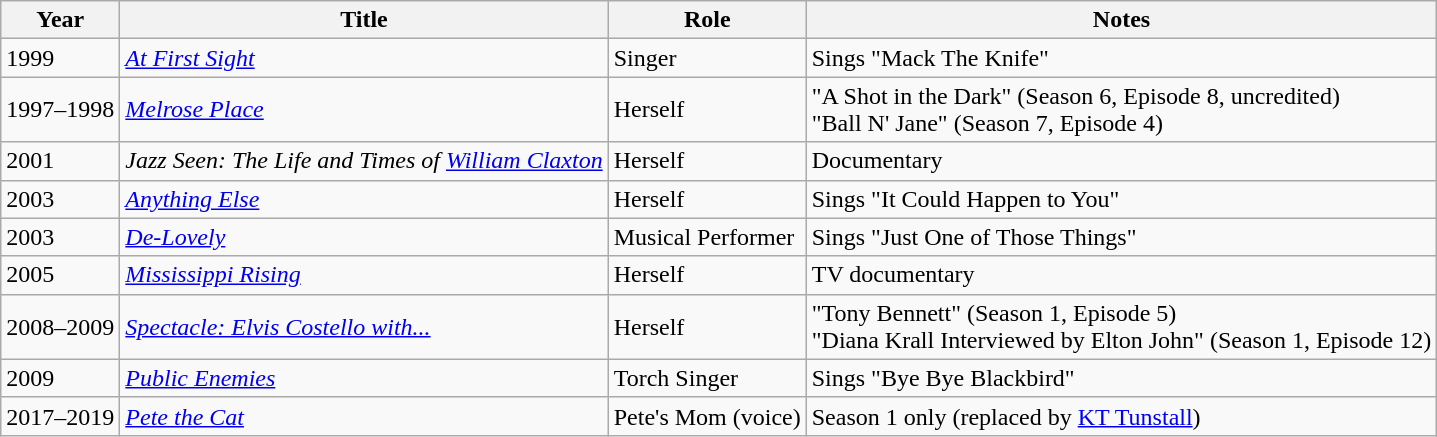<table class="wikitable sortable">
<tr>
<th>Year</th>
<th>Title</th>
<th>Role</th>
<th class="unsortable">Notes</th>
</tr>
<tr>
<td>1999</td>
<td><em><a href='#'>At First Sight</a></em></td>
<td>Singer</td>
<td>Sings "Mack The Knife"</td>
</tr>
<tr>
<td>1997–1998</td>
<td><em><a href='#'>Melrose Place</a></em></td>
<td>Herself</td>
<td>"A Shot in the Dark" (Season 6, Episode 8, uncredited)<br>"Ball N' Jane" (Season 7, Episode 4)</td>
</tr>
<tr>
<td>2001</td>
<td><em>Jazz Seen: The Life and Times of <a href='#'>William Claxton</a></em></td>
<td>Herself</td>
<td>Documentary</td>
</tr>
<tr>
<td>2003</td>
<td><em><a href='#'>Anything Else</a></em></td>
<td>Herself</td>
<td>Sings "It Could Happen to You"</td>
</tr>
<tr>
<td>2003</td>
<td><em><a href='#'>De-Lovely</a></em></td>
<td>Musical Performer</td>
<td>Sings "Just One of Those Things"</td>
</tr>
<tr>
<td>2005</td>
<td><em><a href='#'>Mississippi Rising</a></em></td>
<td>Herself</td>
<td>TV documentary</td>
</tr>
<tr>
<td>2008–2009</td>
<td><em><a href='#'>Spectacle: Elvis Costello with...</a></em></td>
<td>Herself</td>
<td>"Tony Bennett" (Season 1, Episode 5)<br>"Diana Krall Interviewed by Elton John" (Season 1, Episode 12)</td>
</tr>
<tr>
<td>2009</td>
<td><em><a href='#'>Public Enemies</a></em></td>
<td>Torch Singer</td>
<td>Sings "Bye Bye Blackbird"</td>
</tr>
<tr>
<td>2017–2019</td>
<td><em><a href='#'>Pete the Cat</a></em></td>
<td>Pete's Mom (voice)</td>
<td>Season 1 only (replaced by <a href='#'>KT Tunstall</a>)</td>
</tr>
</table>
